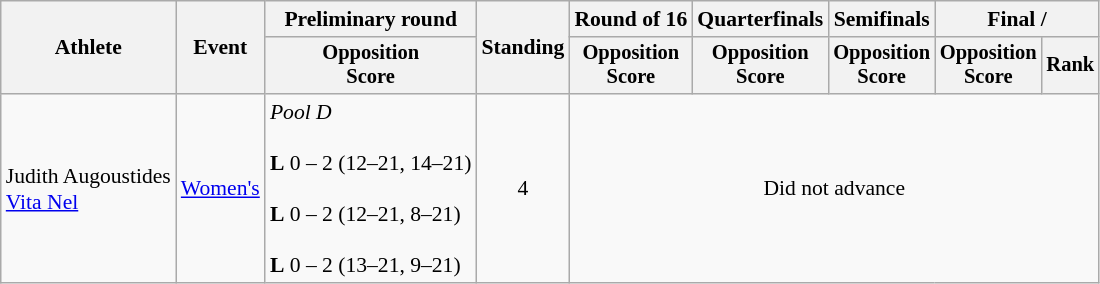<table class=wikitable style="font-size:90%">
<tr>
<th rowspan="2">Athlete</th>
<th rowspan="2">Event</th>
<th>Preliminary round</th>
<th rowspan="2">Standing</th>
<th>Round of 16</th>
<th>Quarterfinals</th>
<th>Semifinals</th>
<th colspan=2>Final / </th>
</tr>
<tr style="font-size:95%">
<th>Opposition<br>Score</th>
<th>Opposition<br>Score</th>
<th>Opposition<br>Score</th>
<th>Opposition<br>Score</th>
<th>Opposition<br>Score</th>
<th>Rank</th>
</tr>
<tr align=center>
<td align=left>Judith Augoustides<br> <a href='#'>Vita Nel</a></td>
<td align=left><a href='#'>Women's</a></td>
<td align=left><em>Pool D</em><br><br><strong>L</strong> 0 – 2 (12–21, 14–21)<br><br><strong>L</strong> 0 – 2 (12–21, 8–21)<br><br><strong>L</strong> 0 – 2 (13–21, 9–21)</td>
<td>4</td>
<td colspan=5>Did not advance</td>
</tr>
</table>
